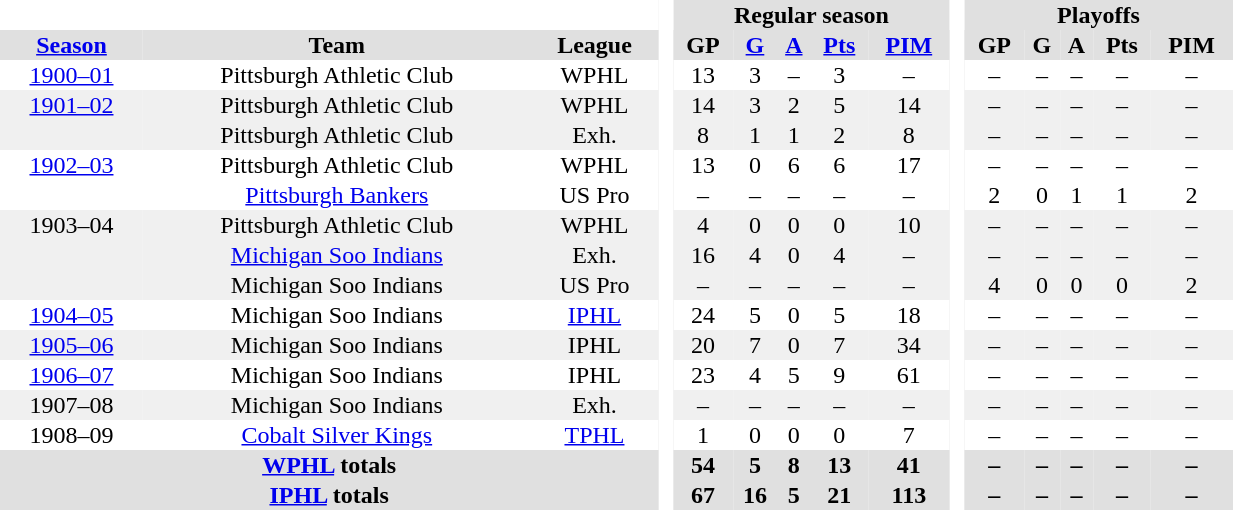<table BORDER="0" CELLPADDING="1" CELLSPACING="0" width="65%" style="text-align:center">
<tr bgcolor="#e0e0e0">
<th colspan="3" bgcolor="#ffffff"> </th>
<th rowspan="99" bgcolor="#ffffff"> </th>
<th colspan="5">Regular season</th>
<th rowspan="99" bgcolor="#ffffff"> </th>
<th colspan="5">Playoffs</th>
</tr>
<tr bgcolor="#e0e0e0">
<th><a href='#'>Season</a></th>
<th>Team</th>
<th>League</th>
<th>GP</th>
<th><a href='#'>G</a></th>
<th><a href='#'>A</a></th>
<th><a href='#'>Pts</a></th>
<th><a href='#'>PIM</a></th>
<th>GP</th>
<th>G</th>
<th>A</th>
<th>Pts</th>
<th>PIM</th>
</tr>
<tr ALIGN="center">
<td><a href='#'>1900–01</a></td>
<td>Pittsburgh Athletic Club</td>
<td>WPHL</td>
<td>13</td>
<td>3</td>
<td>–</td>
<td>3</td>
<td>–</td>
<td>–</td>
<td>–</td>
<td>–</td>
<td>–</td>
<td>–</td>
</tr>
<tr ALIGN="center" bgcolor="#f0f0f0">
<td><a href='#'>1901–02</a></td>
<td>Pittsburgh Athletic Club</td>
<td>WPHL</td>
<td>14</td>
<td>3</td>
<td>2</td>
<td>5</td>
<td>14</td>
<td>–</td>
<td>–</td>
<td>–</td>
<td>–</td>
<td>–</td>
</tr>
<tr ALIGN="center" bgcolor="#f0f0f0">
<td></td>
<td>Pittsburgh Athletic Club</td>
<td>Exh.</td>
<td>8</td>
<td>1</td>
<td>1</td>
<td>2</td>
<td>8</td>
<td>–</td>
<td>–</td>
<td>–</td>
<td>–</td>
<td>–</td>
</tr>
<tr ALIGN="center">
<td><a href='#'>1902–03</a></td>
<td>Pittsburgh Athletic Club</td>
<td>WPHL</td>
<td>13</td>
<td>0</td>
<td>6</td>
<td>6</td>
<td>17</td>
<td>–</td>
<td>–</td>
<td>–</td>
<td>–</td>
<td>–</td>
</tr>
<tr ALIGN="center">
<td></td>
<td><a href='#'>Pittsburgh Bankers</a></td>
<td>US Pro</td>
<td>–</td>
<td>–</td>
<td>–</td>
<td>–</td>
<td>–</td>
<td>2</td>
<td>0</td>
<td>1</td>
<td>1</td>
<td>2</td>
</tr>
<tr ALIGN="center" bgcolor="#f0f0f0">
<td>1903–04</td>
<td>Pittsburgh Athletic Club</td>
<td>WPHL</td>
<td>4</td>
<td>0</td>
<td>0</td>
<td>0</td>
<td>10</td>
<td>–</td>
<td>–</td>
<td>–</td>
<td>–</td>
<td>–</td>
</tr>
<tr ALIGN="center" bgcolor="#f0f0f0">
<td></td>
<td><a href='#'>Michigan Soo Indians</a></td>
<td>Exh.</td>
<td>16</td>
<td>4</td>
<td>0</td>
<td>4</td>
<td>–</td>
<td>–</td>
<td>–</td>
<td>–</td>
<td>–</td>
<td>–</td>
</tr>
<tr ALIGN="center" bgcolor="#f0f0f0">
<td></td>
<td>Michigan Soo Indians</td>
<td>US Pro</td>
<td>–</td>
<td>–</td>
<td>–</td>
<td>–</td>
<td>–</td>
<td>4</td>
<td>0</td>
<td>0</td>
<td>0</td>
<td>2</td>
</tr>
<tr ALIGN="center">
<td><a href='#'>1904–05</a></td>
<td>Michigan Soo Indians</td>
<td><a href='#'>IPHL</a></td>
<td>24</td>
<td>5</td>
<td>0</td>
<td>5</td>
<td>18</td>
<td>–</td>
<td>–</td>
<td>–</td>
<td>–</td>
<td>–</td>
</tr>
<tr ALIGN="center" bgcolor="#f0f0f0">
<td><a href='#'>1905–06</a></td>
<td>Michigan Soo Indians</td>
<td>IPHL</td>
<td>20</td>
<td>7</td>
<td>0</td>
<td>7</td>
<td>34</td>
<td>–</td>
<td>–</td>
<td>–</td>
<td>–</td>
<td>–</td>
</tr>
<tr ALIGN="center">
<td><a href='#'>1906–07</a></td>
<td>Michigan Soo Indians</td>
<td>IPHL</td>
<td>23</td>
<td>4</td>
<td>5</td>
<td>9</td>
<td>61</td>
<td>–</td>
<td>–</td>
<td>–</td>
<td>–</td>
<td>–</td>
</tr>
<tr ALIGN="center" bgcolor="#f0f0f0">
<td>1907–08</td>
<td>Michigan Soo Indians</td>
<td>Exh.</td>
<td>–</td>
<td>–</td>
<td>–</td>
<td>–</td>
<td>–</td>
<td>–</td>
<td>–</td>
<td>–</td>
<td>–</td>
<td>–</td>
</tr>
<tr ALIGN="center">
<td>1908–09</td>
<td><a href='#'>Cobalt Silver Kings</a></td>
<td><a href='#'>TPHL</a></td>
<td>1</td>
<td>0</td>
<td>0</td>
<td>0</td>
<td>7</td>
<td>–</td>
<td>–</td>
<td>–</td>
<td>–</td>
<td>–</td>
</tr>
<tr ALIGN="center" bgcolor="#e0e0e0">
<th colspan="3" align="center"><a href='#'>WPHL</a> totals</th>
<th>54</th>
<th>5</th>
<th>8</th>
<th>13</th>
<th>41</th>
<th>–</th>
<th>–</th>
<th>–</th>
<th>–</th>
<th>–</th>
</tr>
<tr ALIGN="center" bgcolor="#e0e0e0">
<th colspan="3" align="center"><a href='#'>IPHL</a> totals</th>
<th>67</th>
<th>16</th>
<th>5</th>
<th>21</th>
<th>113</th>
<th>–</th>
<th>–</th>
<th>–</th>
<th>–</th>
<th>–</th>
</tr>
</table>
